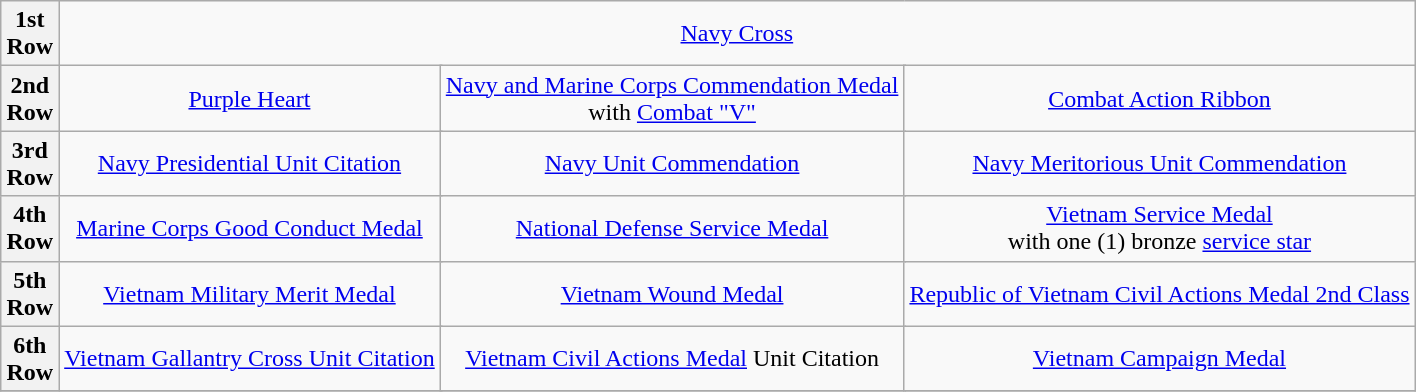<table class="wikitable" style="margin:1em auto; text-align:center;">
<tr>
<th>1st<br> Row</th>
<td colspan="14"><a href='#'>Navy Cross</a></td>
</tr>
<tr>
<th>2nd<br> Row</th>
<td colspan="4"><a href='#'>Purple Heart</a></td>
<td colspan="4"><a href='#'>Navy and Marine Corps Commendation Medal</a> <br>with <a href='#'>Combat "V"</a></td>
<td colspan="4"><a href='#'>Combat Action Ribbon</a></td>
</tr>
<tr>
<th>3rd<br> Row</th>
<td colspan="4"><a href='#'>Navy Presidential Unit Citation</a></td>
<td colspan="4"><a href='#'>Navy Unit Commendation</a></td>
<td colspan="4"><a href='#'>Navy Meritorious Unit Commendation</a></td>
</tr>
<tr>
<th>4th<br> Row</th>
<td colspan="4"><a href='#'>Marine Corps Good Conduct Medal</a></td>
<td colspan="4"><a href='#'>National Defense Service Medal</a></td>
<td colspan="4"><a href='#'>Vietnam Service Medal</a> <br> with one (1) bronze <a href='#'>service star</a></td>
</tr>
<tr>
<th>5th<br> Row</th>
<td colspan="4"><a href='#'>Vietnam Military Merit Medal</a></td>
<td colspan="4"><a href='#'>Vietnam Wound Medal</a></td>
<td colspan="4"><a href='#'>Republic of Vietnam Civil Actions Medal 2nd Class</a></td>
</tr>
<tr>
<th>6th<br> Row</th>
<td colspan="4"><a href='#'>Vietnam Gallantry Cross Unit Citation</a></td>
<td colspan="4"><a href='#'>Vietnam Civil Actions Medal</a> Unit Citation</td>
<td colspan="4"><a href='#'>Vietnam Campaign Medal</a></td>
</tr>
<tr>
</tr>
</table>
